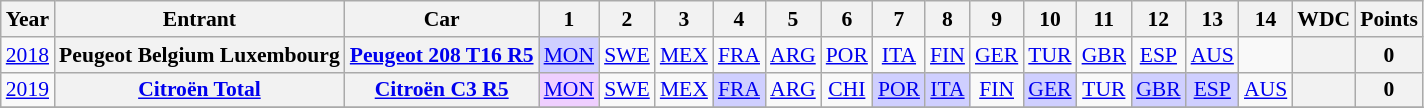<table class="wikitable" border="1" style="text-align:center; font-size:90%;">
<tr>
<th>Year</th>
<th>Entrant</th>
<th>Car</th>
<th>1</th>
<th>2</th>
<th>3</th>
<th>4</th>
<th>5</th>
<th>6</th>
<th>7</th>
<th>8</th>
<th>9</th>
<th>10</th>
<th>11</th>
<th>12</th>
<th>13</th>
<th>14</th>
<th>WDC</th>
<th>Points</th>
</tr>
<tr>
<td><a href='#'>2018</a></td>
<th>Peugeot Belgium Luxembourg</th>
<th><a href='#'>Peugeot 208 T16 R5</a></th>
<td style="background:#CFCFFF;"><a href='#'>MON</a><br></td>
<td><a href='#'>SWE</a></td>
<td><a href='#'>MEX</a></td>
<td><a href='#'>FRA</a></td>
<td><a href='#'>ARG</a></td>
<td><a href='#'>POR</a></td>
<td><a href='#'>ITA</a></td>
<td><a href='#'>FIN</a></td>
<td><a href='#'>GER</a></td>
<td><a href='#'>TUR</a></td>
<td><a href='#'>GBR</a></td>
<td><a href='#'>ESP</a></td>
<td><a href='#'>AUS</a></td>
<td></td>
<th></th>
<th>0</th>
</tr>
<tr>
<td><a href='#'>2019</a></td>
<th><a href='#'>Citroën Total</a></th>
<th><a href='#'>Citroën C3 R5</a></th>
<td style="background:#EFCFFF;"><a href='#'>MON</a><br></td>
<td><a href='#'>SWE</a></td>
<td><a href='#'>MEX</a></td>
<td style="background:#CFCFFF;"><a href='#'>FRA</a><br></td>
<td><a href='#'>ARG</a></td>
<td><a href='#'>CHI</a></td>
<td style="background:#CFCFFF;"><a href='#'>POR</a><br></td>
<td style="background:#CFCFFF;"><a href='#'>ITA</a><br></td>
<td><a href='#'>FIN</a></td>
<td style="background:#CFCFFF;"><a href='#'>GER</a><br></td>
<td><a href='#'>TUR</a></td>
<td style="background:#CFCFFF;"><a href='#'>GBR</a><br></td>
<td style="background:#CFCFFF;"><a href='#'>ESP</a><br></td>
<td><a href='#'>AUS</a></td>
<th></th>
<th>0</th>
</tr>
<tr>
</tr>
</table>
